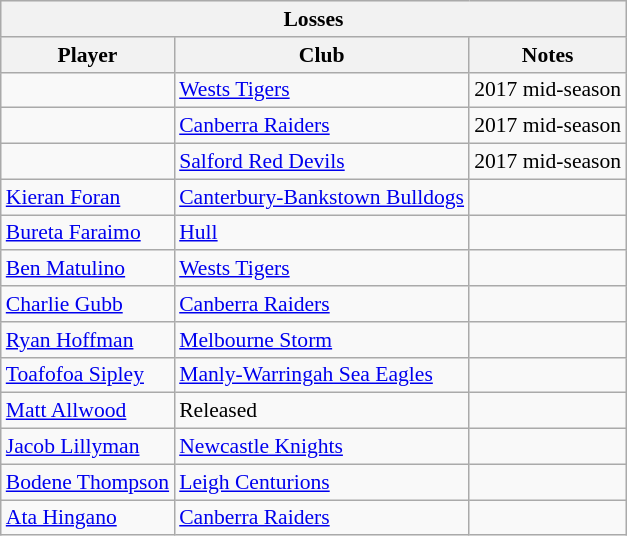<table class="wikitable" style="font-size:90%">
<tr style="background:#efefef;">
<th colspan=3>Losses</th>
</tr>
<tr style="background:#efefef;">
<th>Player</th>
<th>Club</th>
<th>Notes</th>
</tr>
<tr>
<td></td>
<td><a href='#'>Wests Tigers</a></td>
<td>2017 mid-season</td>
</tr>
<tr>
<td></td>
<td><a href='#'>Canberra Raiders</a></td>
<td>2017 mid-season</td>
</tr>
<tr>
<td></td>
<td><a href='#'>Salford Red Devils</a></td>
<td>2017 mid-season</td>
</tr>
<tr>
<td><a href='#'>Kieran Foran</a></td>
<td><a href='#'>Canterbury-Bankstown Bulldogs</a></td>
<td></td>
</tr>
<tr>
<td><a href='#'>Bureta Faraimo</a></td>
<td><a href='#'>Hull</a></td>
<td></td>
</tr>
<tr>
<td><a href='#'>Ben Matulino</a></td>
<td><a href='#'>Wests Tigers</a></td>
<td></td>
</tr>
<tr>
<td><a href='#'>Charlie Gubb</a></td>
<td><a href='#'>Canberra Raiders</a></td>
<td></td>
</tr>
<tr>
<td><a href='#'>Ryan Hoffman</a></td>
<td><a href='#'>Melbourne Storm</a></td>
<td></td>
</tr>
<tr>
<td><a href='#'>Toafofoa Sipley</a></td>
<td><a href='#'>Manly-Warringah Sea Eagles</a></td>
<td></td>
</tr>
<tr>
<td><a href='#'>Matt Allwood</a></td>
<td>Released</td>
<td></td>
</tr>
<tr>
<td><a href='#'>Jacob Lillyman</a></td>
<td><a href='#'>Newcastle Knights</a></td>
<td></td>
</tr>
<tr>
<td><a href='#'>Bodene Thompson</a></td>
<td><a href='#'>Leigh Centurions</a></td>
<td></td>
</tr>
<tr>
<td><a href='#'>Ata Hingano</a></td>
<td><a href='#'>Canberra Raiders</a></td>
<td></td>
</tr>
</table>
